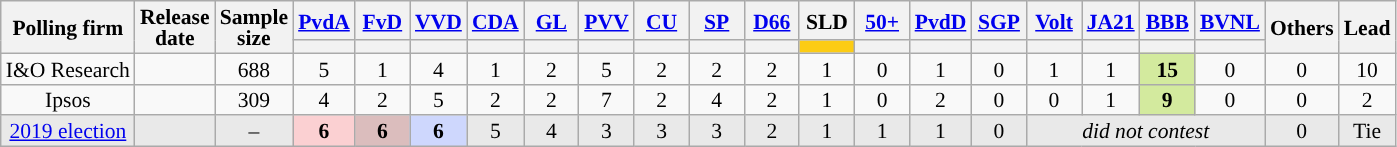<table class="wikitable sortable tpl-blanktable" style="text-align:center;font-size:90%;line-height:14px;">
<tr>
<th rowspan="2">Polling firm</th>
<th rowspan="2">Release<br>date</th>
<th rowspan="2">Sample<br>size</th>
<th class="unsortable" style="width:30px;"><a href='#'>PvdA</a></th>
<th class="unsortable" style="width:30px;"><a href='#'>FvD</a></th>
<th class="unsortable" style="width:30px;"><a href='#'>VVD</a></th>
<th class="unsortable" style="width:30px;"><a href='#'>CDA</a></th>
<th class="unsortable" style="width:30px;"><a href='#'>GL</a></th>
<th class="unsortable" style="width:30px;"><a href='#'>PVV</a></th>
<th class="unsortable" style="width:30px;"><a href='#'>CU</a></th>
<th class="unsortable" style="width:30px;"><a href='#'>SP</a></th>
<th class="unsortable" style="width:30px;"><a href='#'>D66</a></th>
<th class="unsortable" style="width:30px;">SLD </th>
<th class="unsortable" style="width:30px;"><a href='#'>50+</a></th>
<th class="unsortable" style="width:30px;"><a href='#'>PvdD</a></th>
<th class="unsortable" style="width:30px;"><a href='#'>SGP</a></th>
<th class="unsortable" style="width:30px;"><a href='#'>Volt</a></th>
<th class="unsortable" style="width:30px;"><a href='#'>JA21</a></th>
<th class="unsortable" style="width:30px;"><a href='#'>BBB</a></th>
<th class="unsortable" style="width:30px;"><a href='#'>BVNL</a></th>
<th class="unsortable" style="width:30px;" rowspan="2">Others</th>
<th rowspan="2">Lead</th>
</tr>
<tr>
<th data-sort-type="number" style="background:"></th>
<th data-sort-type="number" style="background:"></th>
<th data-sort-type="number" style="background:"></th>
<th data-sort-type="number" style="background:"></th>
<th data-sort-type="number" style="background:"></th>
<th data-sort-type="number" style="background:"></th>
<th data-sort-type="number" style="background:"></th>
<th data-sort-type="number" style="background:"></th>
<th data-sort-type="number" style="background:"></th>
<th data-sort-type="number" style="background:#FCCC14;"></th>
<th data-sort-type="number" style="background:"></th>
<th data-sort-type="number" style="background:"></th>
<th data-sort-type="number" style="background:"></th>
<th data-sort-type="number" style="background:"></th>
<th data-sort-type="number" style="background:"></th>
<th data-sort-type="number" style="background:"></th>
<th data-sort-type="number" style="background:"></th>
</tr>
<tr>
<td>I&O Research</td>
<td></td>
<td>688</td>
<td>5</td>
<td>1</td>
<td>4</td>
<td>1</td>
<td>2</td>
<td>5</td>
<td>2</td>
<td>2</td>
<td>2</td>
<td>1</td>
<td>0</td>
<td>1</td>
<td>0</td>
<td>1</td>
<td>1</td>
<td style="background:#d3ea9e;"><strong>15</strong></td>
<td>0</td>
<td>0</td>
<td style="background:">10</td>
</tr>
<tr>
<td>Ipsos</td>
<td></td>
<td>309</td>
<td>4</td>
<td>2</td>
<td>5</td>
<td>2</td>
<td>2</td>
<td>7</td>
<td>2</td>
<td>4</td>
<td>2</td>
<td>1</td>
<td>0</td>
<td>2</td>
<td>0</td>
<td>0</td>
<td>1</td>
<td style="background:#d3ea9e;"><strong>9</strong></td>
<td>0</td>
<td>0</td>
<td style="background:">2</td>
</tr>
<tr style="background:#E9E9E9;">
<td><a href='#'>2019 election</a></td>
<td></td>
<td>–</td>
<td style="background:#FBD0D2;"><strong>6</strong></td>
<td style="background:#DBBDBD;"><strong>6</strong></td>
<td style="background:#CED7FD;"><strong>6</strong></td>
<td>5</td>
<td>4</td>
<td>3</td>
<td>3</td>
<td>3</td>
<td>2</td>
<td>1</td>
<td>1</td>
<td>1</td>
<td>0</td>
<td colspan=4><em>did not contest</em></td>
<td>0</td>
<td>Tie</td>
</tr>
</table>
